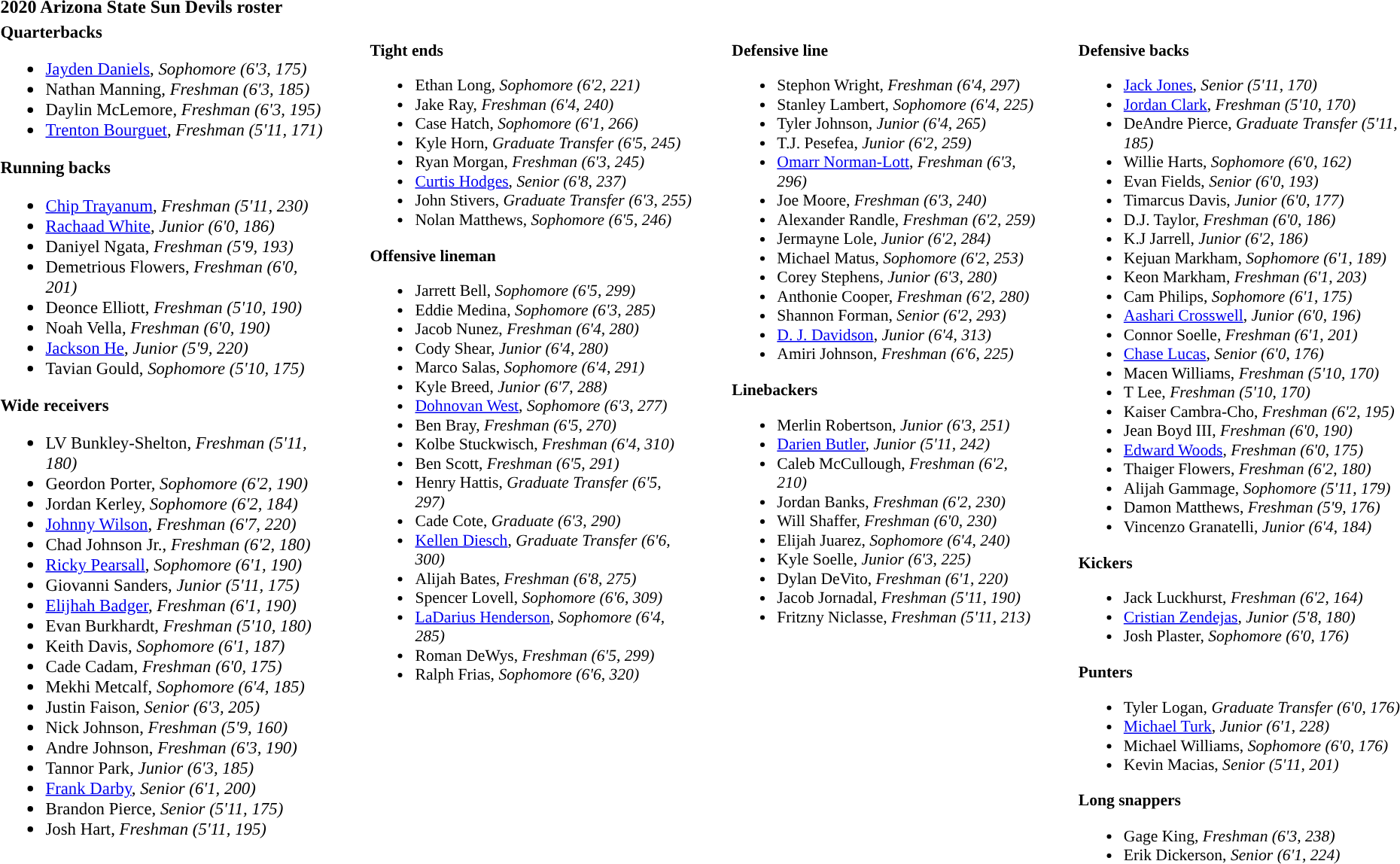<table class="toccolours" style="text-align: left;">
<tr>
<th colspan="7">2020 Arizona State Sun Devils roster</th>
</tr>
<tr>
<td style="font-size: 95%;" valign="top"><strong>Quarterbacks</strong><br><ul><li> <a href='#'>Jayden Daniels</a>, <em>Sophomore (6'3, 175)</em></li><li> Nathan Manning, <em>Freshman (6'3, 185)</em></li><li> Daylin McLemore, <em>Freshman (6'3, 195)</em></li><li> <a href='#'>Trenton Bourguet</a>, <em> Freshman (5'11, 171)</em></li></ul><strong>Running backs</strong><ul><li> <a href='#'>Chip Trayanum</a>, <em>Freshman (5'11, 230)</em></li><li> <a href='#'>Rachaad White</a>, <em>Junior (6'0, 186)</em></li><li> Daniyel Ngata, <em>Freshman (5'9, 193)</em></li><li> Demetrious Flowers, <em> Freshman (6'0, 201)</em></li><li> Deonce Elliott, <em>Freshman (5'10, 190)</em></li><li> Noah Vella, <em>Freshman (6'0, 190)</em></li><li> <a href='#'>Jackson He</a>, <em> Junior (5'9, 220)</em></li><li> Tavian Gould, <em> Sophomore (5'10, 175)</em></li></ul><strong>Wide receivers</strong><ul><li> LV Bunkley-Shelton, <em>Freshman (5'11, 180)</em></li><li> Geordon Porter, <em> Sophomore (6'2, 190)</em></li><li> Jordan Kerley, <em>Sophomore (6'2, 184)</em></li><li> <a href='#'>Johnny Wilson</a>, <em>Freshman (6'7, 220)</em></li><li> Chad Johnson Jr., <em>Freshman (6'2, 180)</em></li><li> <a href='#'>Ricky Pearsall</a>, <em>Sophomore (6'1, 190)</em></li><li> Giovanni Sanders, <em>Junior (5'11, 175)</em></li><li> <a href='#'>Elijhah Badger</a>, <em>Freshman (6'1, 190)</em></li><li> Evan Burkhardt, <em>Freshman (5'10, 180)</em></li><li> Keith Davis, <em> Sophomore (6'1, 187)</em></li><li> Cade Cadam, <em>Freshman (6'0, 175)</em></li><li> Mekhi Metcalf, <em> Sophomore (6'4, 185)</em></li><li> Justin Faison, <em>Senior (6'3, 205)</em></li><li> Nick Johnson, <em> Freshman (5'9, 160)</em></li><li> Andre Johnson, <em> Freshman (6'3, 190)</em></li><li> Tannor Park, <em> Junior (6'3, 185)</em></li><li> <a href='#'>Frank Darby</a>, <em> Senior (6'1, 200)</em></li><li> Brandon Pierce, <em> Senior (5'11, 175)</em></li><li> Josh Hart, <em> Freshman (5'11, 195)</em></li></ul></td>
<td width="25"> </td>
<td style="font-size:90%; vertical-align:top;"><br><strong>Tight ends</strong><ul><li> Ethan Long, <em>Sophomore (6'2, 221)</em></li><li> Jake Ray, <em>Freshman (6'4, 240)</em></li><li> Case Hatch, <em>Sophomore (6'1, 266)</em></li><li> Kyle Horn, <em>Graduate Transfer (6'5, 245)</em></li><li> Ryan Morgan, <em>Freshman (6'3, 245)</em></li><li> <a href='#'>Curtis Hodges</a>, <em>Senior (6'8, 237)</em></li><li> John Stivers, <em>Graduate Transfer (6'3, 255)</em></li><li> Nolan Matthews, <em>Sophomore (6'5, 246)</em></li></ul><strong>Offensive lineman</strong><ul><li> Jarrett Bell, <em> Sophomore (6'5, 299)</em></li><li> Eddie Medina, <em> Sophomore (6'3, 285)</em></li><li> Jacob Nunez, <em>Freshman (6'4, 280)</em></li><li> Cody Shear, <em> Junior (6'4, 280)</em></li><li> Marco Salas, <em> Sophomore (6'4, 291)</em></li><li> Kyle Breed, <em> Junior (6'7, 288)</em></li><li> <a href='#'>Dohnovan West</a>, <em>Sophomore (6'3, 277)</em></li><li> Ben Bray, <em>Freshman (6'5, 270)</em></li><li> Kolbe Stuckwisch, <em>Freshman (6'4, 310)</em></li><li> Ben Scott, <em> Freshman (6'5, 291)</em></li><li> Henry Hattis, <em>Graduate Transfer (6'5, 297)</em></li><li> Cade Cote, <em>Graduate (6'3, 290)</em></li><li> <a href='#'>Kellen Diesch</a>, <em>Graduate Transfer (6'6, 300)</em></li><li> Alijah Bates, <em> Freshman (6'8, 275)</em></li><li> Spencer Lovell, <em> Sophomore (6'6, 309)</em></li><li> <a href='#'>LaDarius Henderson</a>, <em>Sophomore (6'4, 285)</em></li><li> Roman DeWys, <em> Freshman (6'5, 299)</em></li><li> Ralph Frias, <em> Sophomore (6'6, 320)</em></li></ul></td>
<td width="25"> </td>
<td style="font-size:90%; vertical-align:top;"><br><strong>Defensive line</strong><ul><li> Stephon Wright, <em> Freshman (6'4, 297)</em></li><li> Stanley Lambert, <em> Sophomore (6'4, 225)</em></li><li> Tyler Johnson, <em> Junior (6'4, 265)</em></li><li> T.J. Pesefea, <em>Junior (6'2, 259)</em></li><li> <a href='#'>Omarr Norman-Lott</a>, <em>Freshman (6'3, 296)</em></li><li> Joe Moore, <em>Freshman (6'3, 240)</em></li><li> Alexander Randle, <em> Freshman (6'2, 259)</em></li><li> Jermayne Lole, <em>Junior (6'2, 284)</em></li><li> Michael Matus, <em> Sophomore (6'2, 253)</em></li><li> Corey Stephens, <em> Junior (6'3, 280)</em></li><li> Anthonie Cooper, <em> Freshman (6'2, 280)</em></li><li> Shannon Forman, <em>Senior (6'2, 293)</em></li><li> <a href='#'>D. J. Davidson</a>, <em> Junior (6'4, 313)</em></li><li> Amiri Johnson, <em> Freshman (6'6, 225)</em></li></ul><strong>Linebackers</strong><ul><li> Merlin Robertson, <em>Junior (6'3, 251)</em></li><li> <a href='#'>Darien Butler</a>, <em>Junior (5'11, 242)</em></li><li> Caleb McCullough, <em>Freshman (6'2, 210)</em></li><li> Jordan Banks, <em>Freshman (6'2, 230)</em></li><li> Will Shaffer, <em>Freshman (6'0, 230)</em></li><li> Elijah Juarez, <em>Sophomore (6'4, 240)</em></li><li> Kyle Soelle, <em> Junior (6'3, 225)</em></li><li> Dylan DeVito, <em>Freshman (6'1, 220)</em></li><li> Jacob Jornadal, <em> Freshman (5'11, 190)</em></li><li> Fritzny Niclasse, <em> Freshman (5'11, 213)</em></li></ul></td>
<td width="25"> </td>
<td style="font-size:90%; vertical-align:top;"><br><strong>Defensive backs</strong><ul><li> <a href='#'>Jack Jones</a>, <em> Senior (5'11, 170)</em></li><li> <a href='#'>Jordan Clark</a>, <em>Freshman (5'10, 170)</em></li><li> DeAndre Pierce, <em>Graduate Transfer (5'11, 185)</em></li><li> Willie Harts, <em>Sophomore (6'0, 162)</em></li><li> Evan Fields, <em>Senior (6'0, 193)</em></li><li> Timarcus Davis, <em> Junior (6'0, 177)</em></li><li> D.J. Taylor, <em>Freshman (6'0, 186)</em></li><li> K.J Jarrell, <em> Junior (6'2, 186)</em></li><li> Kejuan Markham, <em>Sophomore (6'1, 189)</em></li><li> Keon Markham, <em> Freshman (6'1, 203)</em></li><li> Cam Philips, <em> Sophomore (6'1, 175)</em></li><li> <a href='#'>Aashari Crosswell</a>, <em>Junior (6'0, 196)</em></li><li> Connor Soelle, <em> Freshman (6'1, 201)</em></li><li> <a href='#'>Chase Lucas</a>, <em> Senior (6'0, 176)</em></li><li> Macen Williams, <em>Freshman (5'10, 170)</em></li><li> T Lee, <em>Freshman (5'10, 170)</em></li><li> Kaiser Cambra-Cho, <em>Freshman (6'2, 195)</em></li><li> Jean Boyd III, <em>Freshman (6'0, 190)</em></li><li> <a href='#'>Edward Woods</a>, <em>Freshman (6'0, 175)</em></li><li> Thaiger Flowers, <em>Freshman (6'2, 180)</em></li><li> Alijah Gammage, <em> Sophomore (5'11, 179)</em></li><li> Damon Matthews, <em> Freshman (5'9, 176)</em></li><li> Vincenzo Granatelli, <em> Junior (6'4, 184)</em></li></ul><strong>Kickers</strong><ul><li> Jack Luckhurst, <em> Freshman (6'2, 164)</em></li><li> <a href='#'>Cristian Zendejas</a>, <em> Junior (5'8, 180)</em></li><li> Josh Plaster, <em>Sophomore (6'0, 176)</em></li></ul><strong>Punters</strong><ul><li> Tyler Logan, <em>Graduate Transfer (6'0, 176)</em></li><li> <a href='#'>Michael Turk</a>, <em> Junior (6'1, 228)</em></li><li> Michael Williams, <em>Sophomore (6'0, 176)</em></li><li> Kevin Macias, <em> Senior (5'11, 201)</em></li></ul><strong>Long snappers</strong><ul><li> Gage King, <em> Freshman (6'3, 238)</em></li><li> Erik Dickerson, <em> Senior (6'1, 224)</em></li></ul><span></span><br></td>
</tr>
</table>
